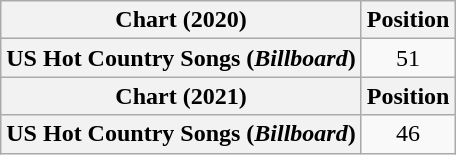<table class="wikitable plainrowheaders" style="text-align:center">
<tr>
<th scope="col">Chart (2020)</th>
<th scope="col">Position</th>
</tr>
<tr>
<th scope="row">US Hot Country Songs (<em>Billboard</em>)</th>
<td>51</td>
</tr>
<tr>
<th>Chart (2021)</th>
<th>Position</th>
</tr>
<tr>
<th scope="row">US Hot Country Songs (<em>Billboard</em>)</th>
<td>46</td>
</tr>
</table>
